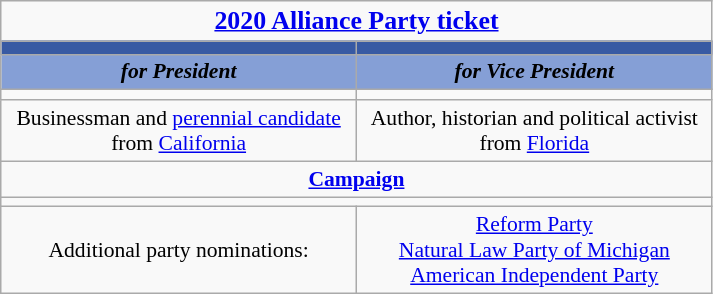<table class="wikitable" style="font-size:90%; text-align:center">
<tr>
<td colspan=2><big><strong><a href='#'>2020 Alliance Party ticket</a></strong></big></td>
</tr>
<tr>
<th style="font-size:135%; background:#385AA3"></th>
<th style="font-size:135%; background:#385AA3"></th>
</tr>
<tr style="color:#000; font-size:100%; background:#859FD6">
<td><strong><em>for President</em></strong></td>
<td><strong><em>for Vice President</em></strong></td>
</tr>
<tr>
<td></td>
<td></td>
</tr>
<tr>
<td style=width:16em>Businessman and <a href='#'>perennial candidate</a> from <a href='#'>California</a></td>
<td style=width:16em>Author, historian and political activist from <a href='#'>Florida</a></td>
</tr>
<tr>
<td colspan=2><a href='#'><strong>Campaign</strong></a></td>
</tr>
<tr>
<td colspan=2></td>
</tr>
<tr>
<td>Additional party nominations:</td>
<td><a href='#'>Reform Party</a><br><a href='#'>Natural Law Party of Michigan</a><br><a href='#'>American Independent Party</a></td>
</tr>
</table>
